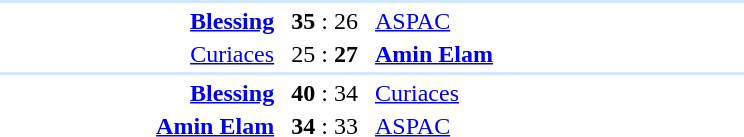<table style="text-align:center" width=500>
<tr>
<th width=30%></th>
<th width=10%></th>
<th width=30%></th>
<th width=10%></th>
</tr>
<tr align="left" bgcolor=#D0E7FF>
<td colspan=4></td>
</tr>
<tr>
<td align="right"><strong><a href='#'>Blessing</a></strong> </td>
<td><strong>35</strong> : 26</td>
<td align=left> <a href='#'>ASPAC</a></td>
</tr>
<tr>
<td align="right"><a href='#'>Curiaces</a> </td>
<td>25 : <strong>27</strong></td>
<td align=left> <strong><a href='#'>Amin Elam</a></strong></td>
</tr>
<tr align="left" bgcolor=#D0E7FF>
<td colspan=4></td>
</tr>
<tr>
<td align="right"><strong><a href='#'>Blessing</a></strong> </td>
<td><strong>40</strong> : 34</td>
<td align=left> <a href='#'>Curiaces</a></td>
</tr>
<tr>
<td align="right"><strong><a href='#'>Amin Elam</a></strong> </td>
<td><strong>34</strong> : 33</td>
<td align=left> <a href='#'>ASPAC</a></td>
</tr>
</table>
